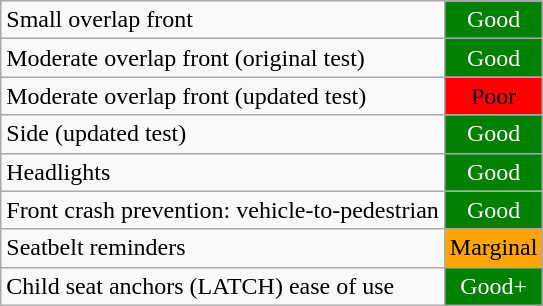<table class="wikitable">
<tr>
<td>Small overlap front</td>
<td style="text-align:center;color:white;background:green">Good</td>
</tr>
<tr>
<td>Moderate overlap front (original test)</td>
<td style="text-align:center;color:white;background:green">Good</td>
</tr>
<tr>
<td>Moderate overlap front (updated test)</td>
<td style="text-align:center;color:black;background:red">Poor</td>
</tr>
<tr>
<td>Side (updated test)</td>
<td style="text-align:center;color:white;background:green">Good</td>
</tr>
<tr>
<td>Headlights</td>
<td style="text-align:center;color:white;background:green">Good</td>
</tr>
<tr>
<td>Front crash prevention: vehicle-to-pedestrian</td>
<td style="text-align:center;color:white;background:green">Good</td>
</tr>
<tr>
<td>Seatbelt reminders</td>
<td style="text-align:center;color:black;background:orange">Marginal</td>
</tr>
<tr>
<td>Child seat anchors (LATCH) ease of use</td>
<td style="text-align:center;color:white;background:green">Good+</td>
</tr>
</table>
